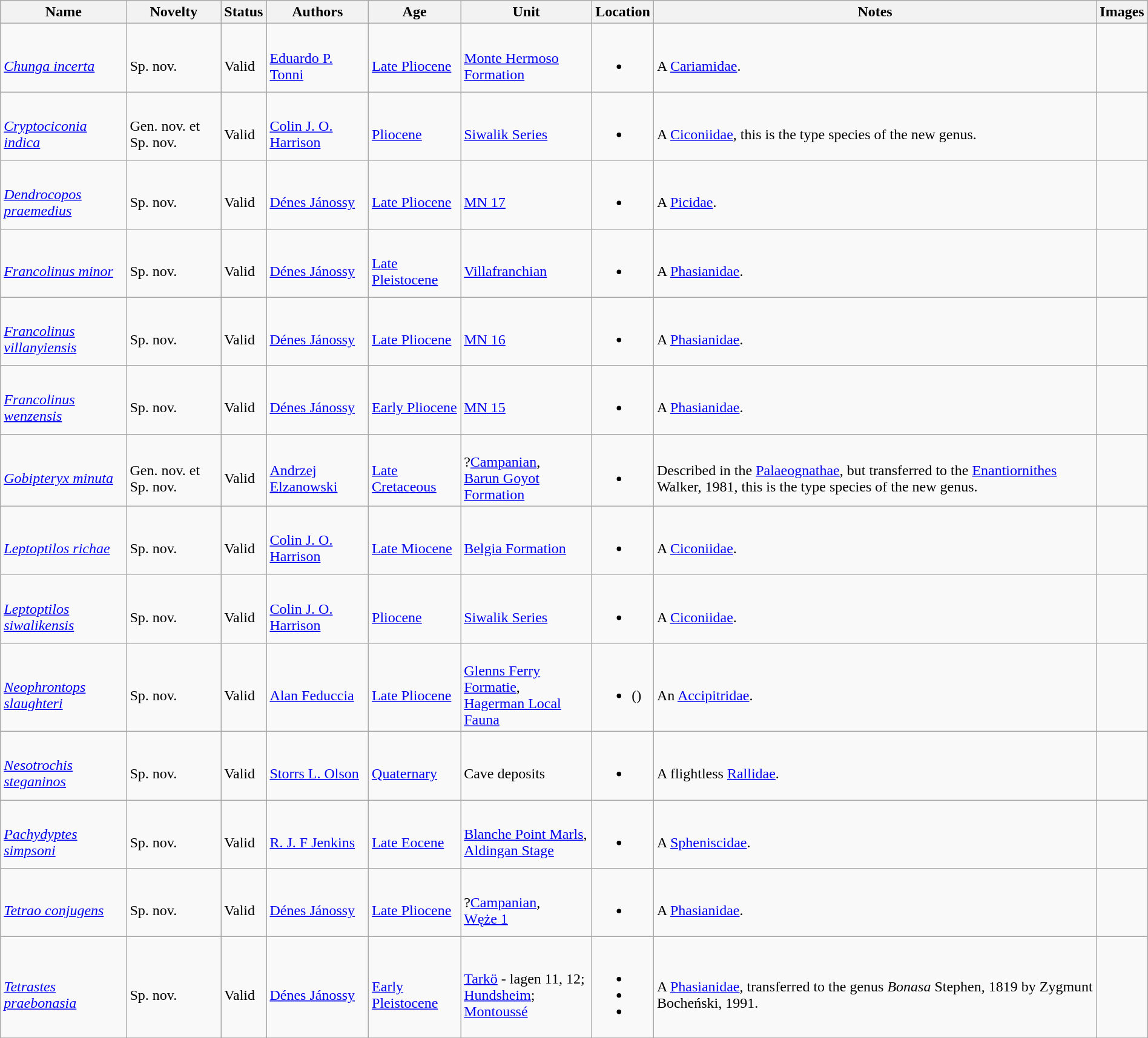<table class="wikitable sortable" align="center" width="100%">
<tr>
<th>Name</th>
<th>Novelty</th>
<th>Status</th>
<th>Authors</th>
<th>Age</th>
<th>Unit</th>
<th>Location</th>
<th>Notes</th>
<th>Images</th>
</tr>
<tr>
<td><br><em><a href='#'>Chunga incerta</a></em> </td>
<td><br>Sp. nov.</td>
<td><br>Valid</td>
<td><br><a href='#'>Eduardo P. Tonni</a></td>
<td><br><a href='#'>Late Pliocene</a></td>
<td><br><a href='#'>Monte Hermoso Formation</a></td>
<td><br><ul><li></li></ul></td>
<td><br>A <a href='#'>Cariamidae</a>.</td>
<td></td>
</tr>
<tr>
<td><br><em><a href='#'>Cryptociconia indica</a></em> </td>
<td><br>Gen. nov. et Sp. nov.</td>
<td><br>Valid</td>
<td><br><a href='#'>Colin J. O. Harrison</a></td>
<td><br><a href='#'>Pliocene</a></td>
<td><br><a href='#'>Siwalik Series</a></td>
<td><br><ul><li></li></ul></td>
<td><br>A <a href='#'>Ciconiidae</a>, this is the type species of the new genus.</td>
<td></td>
</tr>
<tr>
<td><br><em><a href='#'>Dendrocopos praemedius</a></em> </td>
<td><br>Sp. nov.</td>
<td><br>Valid</td>
<td><br><a href='#'>Dénes Jánossy</a></td>
<td><br><a href='#'>Late Pliocene</a></td>
<td><br><a href='#'>MN 17</a></td>
<td><br><ul><li></li></ul></td>
<td><br>A <a href='#'>Picidae</a>.</td>
<td></td>
</tr>
<tr>
<td><br><em><a href='#'>Francolinus minor</a></em> </td>
<td><br>Sp. nov.</td>
<td><br>Valid</td>
<td><br><a href='#'>Dénes Jánossy</a></td>
<td><br><a href='#'>Late Pleistocene</a></td>
<td><br><a href='#'>Villafranchian</a></td>
<td><br><ul><li></li></ul></td>
<td><br>A <a href='#'>Phasianidae</a>.</td>
<td></td>
</tr>
<tr>
<td><br><em><a href='#'>Francolinus villanyiensis</a></em> </td>
<td><br>Sp. nov.</td>
<td><br>Valid</td>
<td><br><a href='#'>Dénes Jánossy</a></td>
<td><br><a href='#'>Late Pliocene</a></td>
<td><br><a href='#'>MN 16</a></td>
<td><br><ul><li></li></ul></td>
<td><br>A <a href='#'>Phasianidae</a>.</td>
<td></td>
</tr>
<tr>
<td><br><em><a href='#'>Francolinus wenzensis</a></em> </td>
<td><br>Sp. nov.</td>
<td><br>Valid</td>
<td><br><a href='#'>Dénes Jánossy</a></td>
<td><br><a href='#'>Early Pliocene</a></td>
<td><br><a href='#'>MN 15</a></td>
<td><br><ul><li></li></ul></td>
<td><br>A <a href='#'>Phasianidae</a>.</td>
<td></td>
</tr>
<tr>
<td><br><em><a href='#'>Gobipteryx minuta</a></em> </td>
<td><br>Gen. nov. et Sp. nov.</td>
<td><br>Valid</td>
<td><br><a href='#'>Andrzej Elzanowski</a></td>
<td><br><a href='#'>Late Cretaceous</a></td>
<td><br>?<a href='#'>Campanian</a>,<br><a href='#'>Barun Goyot Formation</a></td>
<td><br><ul><li></li></ul></td>
<td><br>Described in the <a href='#'>Palaeognathae</a>, but transferred to the <a href='#'>Enantiornithes</a> Walker, 1981, this is the type species of the new genus.</td>
<td></td>
</tr>
<tr>
<td><br><em><a href='#'>Leptoptilos richae</a></em> </td>
<td><br>Sp. nov.</td>
<td><br>Valid</td>
<td><br><a href='#'>Colin J. O. Harrison</a></td>
<td><br><a href='#'>Late Miocene</a></td>
<td><br><a href='#'>Belgia Formation</a></td>
<td><br><ul><li></li></ul></td>
<td><br>A <a href='#'>Ciconiidae</a>.</td>
<td></td>
</tr>
<tr>
<td><br><em><a href='#'>Leptoptilos siwalikensis</a></em> </td>
<td><br>Sp. nov.</td>
<td><br>Valid</td>
<td><br><a href='#'>Colin J. O. Harrison</a></td>
<td><br><a href='#'>Pliocene</a></td>
<td><br><a href='#'>Siwalik Series</a></td>
<td><br><ul><li></li></ul></td>
<td><br>A <a href='#'>Ciconiidae</a>.</td>
<td></td>
</tr>
<tr>
<td><br><em><a href='#'>Neophrontops slaughteri</a></em> </td>
<td><br>Sp. nov.</td>
<td><br>Valid</td>
<td><br><a href='#'>Alan Feduccia</a></td>
<td><br><a href='#'>Late Pliocene</a></td>
<td><br><a href='#'>Glenns Ferry Formatie</a>,<br><a href='#'>Hagerman Local Fauna</a></td>
<td><br><ul><li> ()</li></ul></td>
<td><br>An <a href='#'>Accipitridae</a>.</td>
<td></td>
</tr>
<tr>
<td><br><em><a href='#'>Nesotrochis steganinos</a></em> </td>
<td><br>Sp. nov.</td>
<td><br>Valid</td>
<td><br><a href='#'>Storrs L. Olson</a></td>
<td><br><a href='#'>Quaternary</a></td>
<td><br>Cave deposits</td>
<td><br><ul><li></li></ul></td>
<td><br>A flightless <a href='#'>Rallidae</a>.</td>
<td></td>
</tr>
<tr>
<td><br><em><a href='#'>Pachydyptes simpsoni</a></em> </td>
<td><br>Sp. nov.</td>
<td><br>Valid</td>
<td><br><a href='#'>R. J. F Jenkins</a></td>
<td><br><a href='#'>Late Eocene</a></td>
<td><br><a href='#'>Blanche Point Marls</a>,<br><a href='#'>Aldingan Stage</a></td>
<td><br><ul><li></li></ul></td>
<td><br>A <a href='#'>Spheniscidae</a>.</td>
<td></td>
</tr>
<tr>
<td><br><em><a href='#'>Tetrao conjugens</a></em> </td>
<td><br>Sp. nov.</td>
<td><br>Valid</td>
<td><br><a href='#'>Dénes Jánossy</a></td>
<td><br><a href='#'>Late Pliocene</a></td>
<td><br>?<a href='#'>Campanian</a>,<br><a href='#'>Węże 1</a></td>
<td><br><ul><li></li></ul></td>
<td><br>A <a href='#'>Phasianidae</a>.</td>
<td></td>
</tr>
<tr>
<td><br><em><a href='#'>Tetrastes praebonasia</a></em> </td>
<td><br>Sp. nov.</td>
<td><br>Valid</td>
<td><br><a href='#'>Dénes Jánossy</a></td>
<td><br><a href='#'>Early Pleistocene</a></td>
<td><br><a href='#'>Tarkö</a> - lagen 11, 12;<br><a href='#'>Hundsheim</a>;<br><a href='#'>Montoussé</a></td>
<td><br><ul><li></li><li></li><li></li></ul></td>
<td><br>A <a href='#'>Phasianidae</a>, transferred to the genus <em>Bonasa</em> Stephen, 1819 by Zygmunt Bocheński, 1991.</td>
<td></td>
</tr>
<tr>
</tr>
</table>
